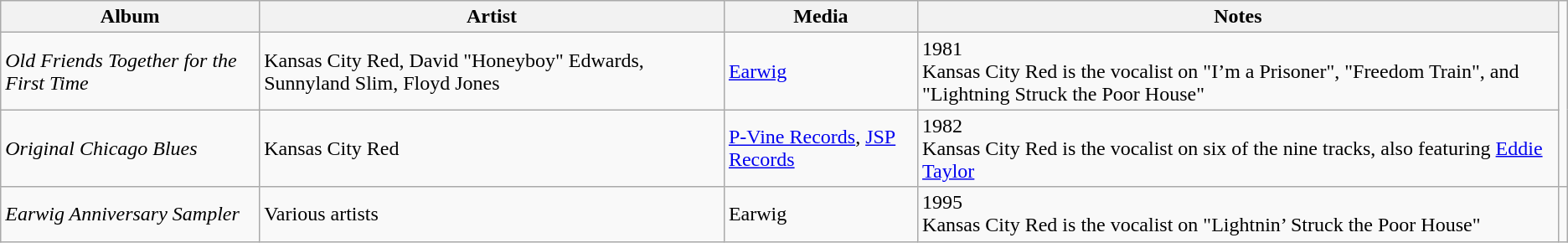<table class="wikitable">
<tr>
<th>Album</th>
<th>Artist</th>
<th>Media</th>
<th>Notes</th>
</tr>
<tr>
<td><em>Old Friends Together for the First Time</em></td>
<td>Kansas City Red, David "Honeyboy" Edwards, Sunnyland Slim, Floyd Jones</td>
<td><a href='#'>Earwig</a></td>
<td>1981<br>Kansas City Red is the vocalist on "I’m a Prisoner", "Freedom Train", and "Lightning Struck the Poor House"</td>
</tr>
<tr>
<td><em>Original Chicago Blues</em></td>
<td>Kansas City Red</td>
<td><a href='#'>P-Vine Records</a>, <a href='#'>JSP Records</a></td>
<td>1982<br>Kansas City Red is the vocalist on six of the nine tracks, also featuring <a href='#'>Eddie Taylor</a></td>
</tr>
<tr>
<td><em>Earwig Anniversary Sampler</em></td>
<td>Various artists</td>
<td>Earwig</td>
<td>1995<br>Kansas City Red is the vocalist on "Lightnin’ Struck the Poor House"</td>
<td></td>
</tr>
</table>
